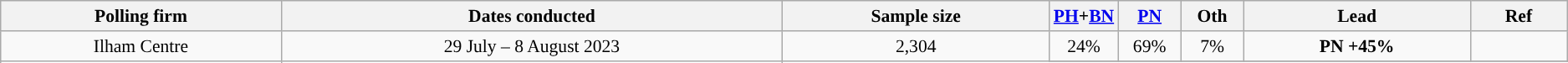<table class="wikitable unsortable" style="text-align:center;font-size:90%;line-height:1.2">
<tr>
<th>Polling firm</th>
<th>Dates conducted</th>
<th>Sample size</th>
<th style="width:4%; "><a href='#'>PH</a>+<a href='#'>BN</a></th>
<th style="width:4%; "><a href='#'>PN</a></th>
<th style="width:4%; ">Oth</th>
<th>Lead</th>
<th>Ref</th>
</tr>
<tr>
<td rowspan="6">Ilham Centre</td>
<td rowspan="6">29 July – 8 August 2023</td>
<td rowspan="6">2,304</td>
<td>24%</td>
<td>69%</td>
<td>7%</td>
<td><strong>PN +45%</strong></td>
<td></td>
</tr>
<tr>
</tr>
</table>
